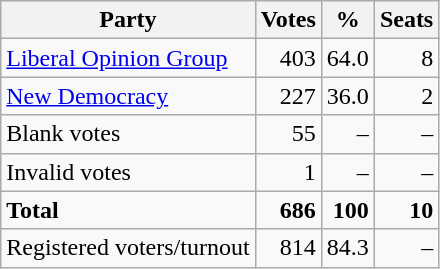<table class=wikitable style=text-align:right>
<tr>
<th>Party</th>
<th>Votes</th>
<th>%</th>
<th>Seats</th>
</tr>
<tr>
<td align=left><a href='#'>Liberal Opinion Group</a></td>
<td>403</td>
<td>64.0</td>
<td>8</td>
</tr>
<tr>
<td align=left><a href='#'>New Democracy</a></td>
<td>227</td>
<td>36.0</td>
<td>2</td>
</tr>
<tr>
<td align=left>Blank votes</td>
<td>55</td>
<td>–</td>
<td>–</td>
</tr>
<tr>
<td align=left>Invalid votes</td>
<td>1</td>
<td>–</td>
<td>–</td>
</tr>
<tr style="font-weight:bold">
<td align=left>Total</td>
<td>686</td>
<td>100</td>
<td>10</td>
</tr>
<tr>
<td align=left>Registered voters/turnout</td>
<td>814</td>
<td>84.3</td>
<td>–</td>
</tr>
</table>
